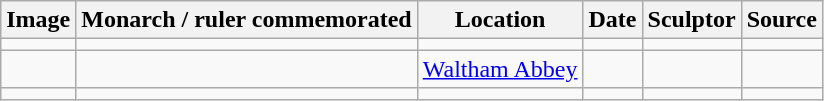<table class="wikitable sortable">
<tr>
<th>Image</th>
<th>Monarch / ruler commemorated</th>
<th>Location</th>
<th>Date</th>
<th>Sculptor</th>
<th>Source</th>
</tr>
<tr>
<td></td>
<td></td>
<td></td>
<td></td>
<td></td>
<td></td>
</tr>
<tr>
<td></td>
<td></td>
<td><a href='#'>Waltham Abbey</a></td>
<td></td>
<td></td>
<td></td>
</tr>
<tr>
<td></td>
<td></td>
<td></td>
<td></td>
<td></td>
<td></td>
</tr>
</table>
